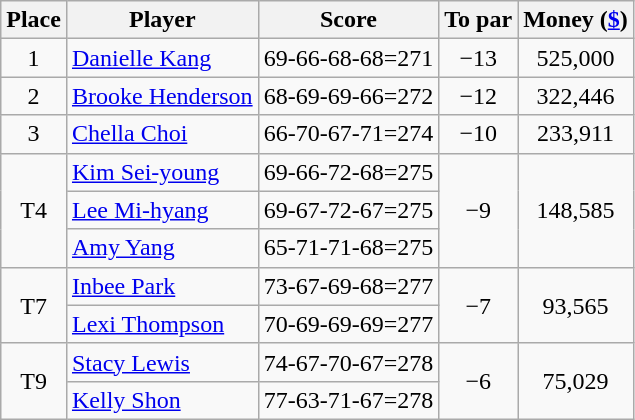<table class="wikitable">
<tr>
<th>Place</th>
<th>Player</th>
<th>Score</th>
<th>To par</th>
<th>Money (<a href='#'>$</a>)</th>
</tr>
<tr>
<td align=center>1</td>
<td> <a href='#'>Danielle Kang</a></td>
<td>69-66-68-68=271</td>
<td align=center>−13</td>
<td align=center>525,000</td>
</tr>
<tr>
<td align=center>2</td>
<td> <a href='#'>Brooke Henderson</a></td>
<td>68-69-69-66=272</td>
<td align=center>−12</td>
<td align=center>322,446</td>
</tr>
<tr>
<td align=center>3</td>
<td> <a href='#'>Chella Choi</a></td>
<td>66-70-67-71=274</td>
<td align=center>−10</td>
<td align=center>233,911</td>
</tr>
<tr>
<td align=center rowspan=3>T4</td>
<td> <a href='#'>Kim Sei-young</a></td>
<td>69-66-72-68=275</td>
<td align=center rowspan=3>−9</td>
<td align=center rowspan=3>148,585</td>
</tr>
<tr>
<td> <a href='#'>Lee Mi-hyang</a></td>
<td>69-67-72-67=275</td>
</tr>
<tr>
<td> <a href='#'>Amy Yang</a></td>
<td>65-71-71-68=275</td>
</tr>
<tr>
<td align=center rowspan=2>T7</td>
<td> <a href='#'>Inbee Park</a></td>
<td>73-67-69-68=277</td>
<td align=center rowspan=2>−7</td>
<td align=center rowspan=2>93,565</td>
</tr>
<tr>
<td> <a href='#'>Lexi Thompson</a></td>
<td>70-69-69-69=277</td>
</tr>
<tr>
<td align=center rowspan=2>T9</td>
<td> <a href='#'>Stacy Lewis</a></td>
<td>74-67-70-67=278</td>
<td align=center rowspan=2>−6</td>
<td align=center rowspan=2>75,029</td>
</tr>
<tr>
<td> <a href='#'>Kelly Shon</a></td>
<td>77-63-71-67=278</td>
</tr>
</table>
